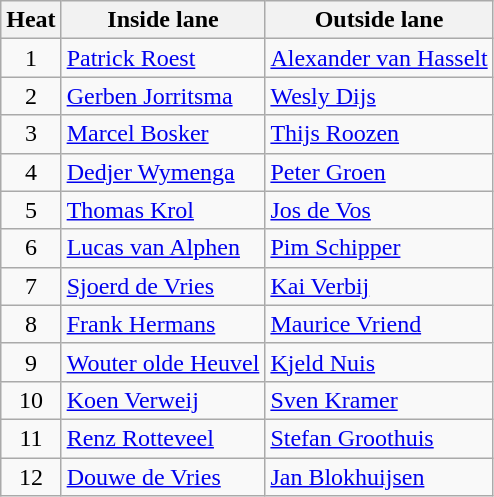<table class="wikitable">
<tr>
<th>Heat</th>
<th>Inside lane</th>
<th>Outside lane</th>
</tr>
<tr>
<td align="center">1</td>
<td><a href='#'>Patrick Roest</a></td>
<td><a href='#'>Alexander van Hasselt</a></td>
</tr>
<tr>
<td align="center">2</td>
<td><a href='#'>Gerben Jorritsma</a></td>
<td><a href='#'>Wesly Dijs</a></td>
</tr>
<tr>
<td align="center">3</td>
<td><a href='#'>Marcel Bosker</a></td>
<td><a href='#'>Thijs Roozen</a></td>
</tr>
<tr>
<td align="center">4</td>
<td><a href='#'>Dedjer Wymenga</a></td>
<td><a href='#'>Peter Groen</a></td>
</tr>
<tr>
<td align="center">5</td>
<td><a href='#'>Thomas Krol</a></td>
<td><a href='#'>Jos de Vos</a></td>
</tr>
<tr>
<td align="center">6</td>
<td><a href='#'>Lucas van Alphen</a></td>
<td><a href='#'>Pim Schipper</a></td>
</tr>
<tr>
<td align="center">7</td>
<td><a href='#'>Sjoerd de Vries</a></td>
<td><a href='#'>Kai Verbij</a></td>
</tr>
<tr>
<td align="center">8</td>
<td><a href='#'>Frank Hermans</a></td>
<td><a href='#'>Maurice Vriend</a></td>
</tr>
<tr>
<td align="center">9</td>
<td><a href='#'>Wouter olde Heuvel</a></td>
<td><a href='#'>Kjeld Nuis</a></td>
</tr>
<tr>
<td align="center">10</td>
<td><a href='#'>Koen Verweij</a></td>
<td><a href='#'>Sven Kramer</a></td>
</tr>
<tr>
<td align="center">11</td>
<td><a href='#'>Renz Rotteveel</a></td>
<td><a href='#'>Stefan Groothuis</a></td>
</tr>
<tr>
<td align="center">12</td>
<td><a href='#'>Douwe de Vries</a></td>
<td><a href='#'>Jan Blokhuijsen</a></td>
</tr>
</table>
